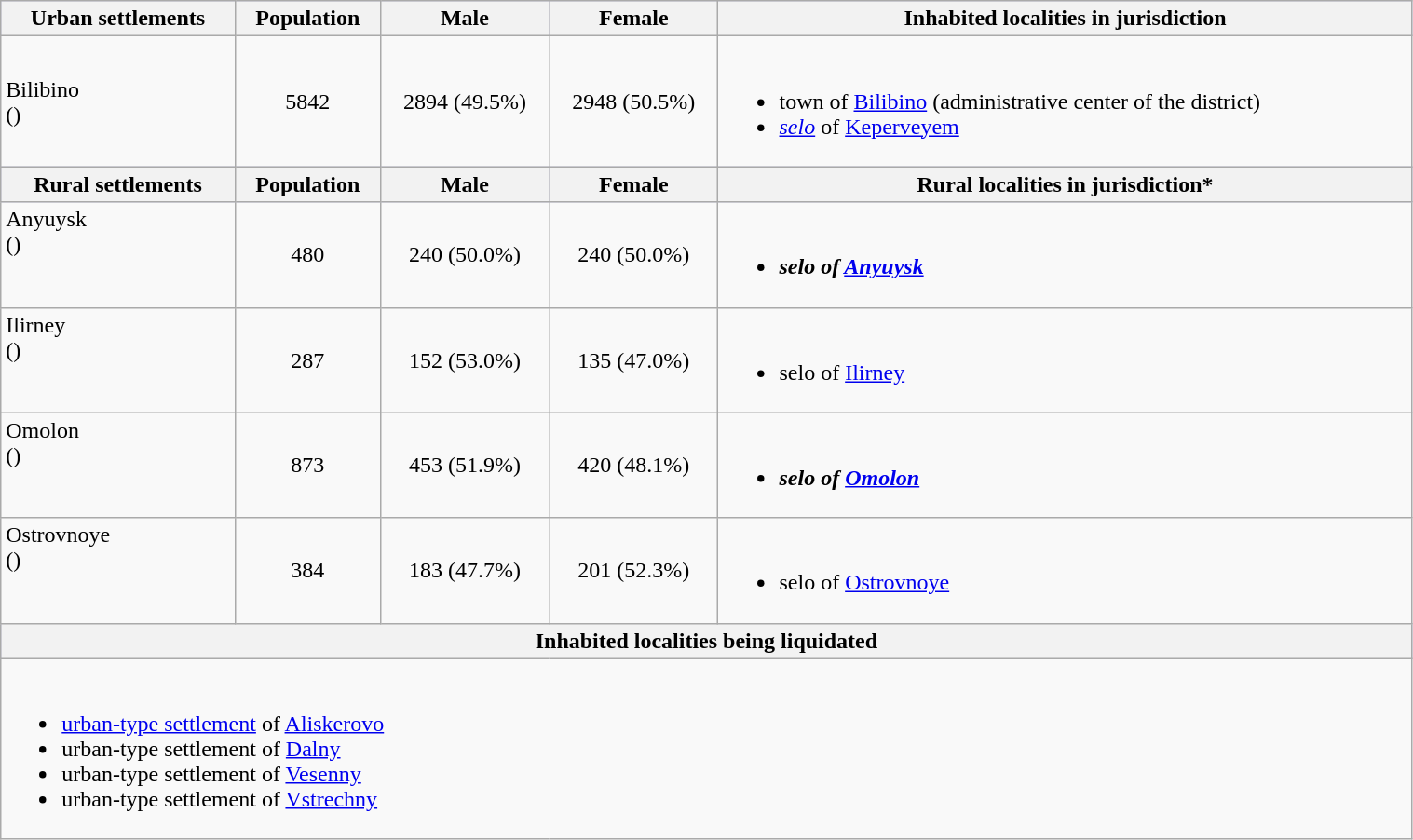<table class="wikitable" style="width:80%">
<tr bgcolor="#CCCCFF" align="center">
<th>Urban settlements</th>
<th>Population</th>
<th>Male</th>
<th>Female</th>
<th>Inhabited localities in jurisdiction</th>
</tr>
<tr>
<td valign="center">Bilibino<br>()</td>
<td align="center">5842</td>
<td align="center">2894 (49.5%)</td>
<td align="center">2948 (50.5%)</td>
<td><br><ul><li>town of <a href='#'>Bilibino</a> (administrative center of the district)</li><li><em><a href='#'>selo</a></em> of <a href='#'>Keperveyem</a></li></ul></td>
</tr>
<tr bgcolor="#CCCCFF" align="left">
<th>Rural settlements</th>
<th>Population</th>
<th>Male</th>
<th>Female</th>
<th>Rural localities in jurisdiction*</th>
</tr>
<tr>
<td valign="top">Anyuysk<br>()</td>
<td align="center">480</td>
<td align="center">240 (50.0%)</td>
<td align="center">240 (50.0%)</td>
<td><br><ul><li><strong><em>selo<em> of <a href='#'>Anyuysk</a><strong></li></ul></td>
</tr>
<tr>
<td valign="top">Ilirney<br>()</td>
<td align="center">287</td>
<td align="center">152 (53.0%)</td>
<td align="center">135 (47.0%)</td>
<td><br><ul><li></em></strong>selo</em> of <a href='#'>Ilirney</a></strong></li></ul></td>
</tr>
<tr>
<td valign="top">Omolon<br>()</td>
<td align="center">873</td>
<td align="center">453 (51.9%)</td>
<td align="center">420 (48.1%)</td>
<td><br><ul><li><strong><em>selo<em> of <a href='#'>Omolon</a><strong></li></ul></td>
</tr>
<tr>
<td valign="top">Ostrovnoye<br>()</td>
<td align="center">384</td>
<td align="center">183 (47.7%)</td>
<td align="center">201 (52.3%)</td>
<td><br><ul><li></em></strong>selo</em> of <a href='#'>Ostrovnoye</a></strong></li></ul></td>
</tr>
<tr bgcolor="#CCCCFF" align="left">
<th colspan="5">Inhabited localities being liquidated</th>
</tr>
<tr>
<td colspan="5"><br><ul><li><a href='#'>urban-type settlement</a> of <a href='#'>Aliskerovo</a></li><li>urban-type settlement of <a href='#'>Dalny</a></li><li>urban-type settlement of <a href='#'>Vesenny</a></li><li>urban-type settlement of <a href='#'>Vstrechny</a></li></ul></td>
</tr>
</table>
